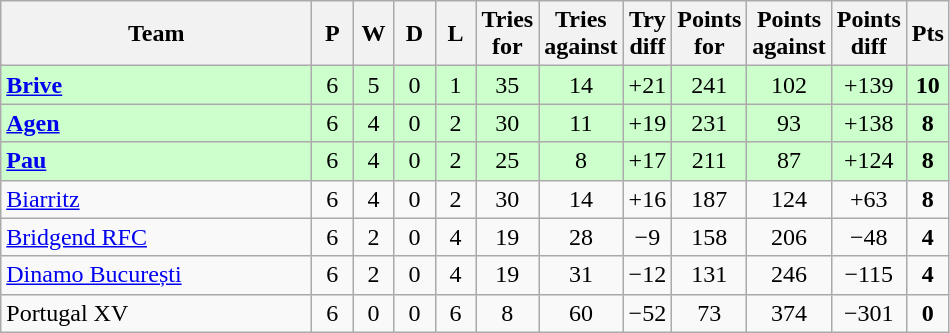<table class="wikitable" style="text-align: center;">
<tr>
<th width="200">Team</th>
<th width="20">P</th>
<th width="20">W</th>
<th width="20">D</th>
<th width="20">L</th>
<th width="20">Tries for</th>
<th width="20">Tries against</th>
<th width="20">Try diff</th>
<th width="20">Points for</th>
<th width="20">Points against</th>
<th width="25">Points diff</th>
<th width="20">Pts</th>
</tr>
<tr bgcolor="#ccffcc">
<td align="left"> <strong><a href='#'>Brive</a></strong></td>
<td>6</td>
<td>5</td>
<td>0</td>
<td>1</td>
<td>35</td>
<td>14</td>
<td>+21</td>
<td>241</td>
<td>102</td>
<td>+139</td>
<td><strong>10</strong></td>
</tr>
<tr bgcolor="#ccffcc">
<td align="left"> <strong><a href='#'>Agen</a></strong></td>
<td>6</td>
<td>4</td>
<td>0</td>
<td>2</td>
<td>30</td>
<td>11</td>
<td>+19</td>
<td>231</td>
<td>93</td>
<td>+138</td>
<td><strong>8</strong></td>
</tr>
<tr bgcolor="#ccffcc">
<td align="left"> <strong><a href='#'>Pau</a></strong></td>
<td>6</td>
<td>4</td>
<td>0</td>
<td>2</td>
<td>25</td>
<td>8</td>
<td>+17</td>
<td>211</td>
<td>87</td>
<td>+124</td>
<td><strong>8</strong></td>
</tr>
<tr>
<td align="left"> <a href='#'>Biarritz</a></td>
<td>6</td>
<td>4</td>
<td>0</td>
<td>2</td>
<td>30</td>
<td>14</td>
<td>+16</td>
<td>187</td>
<td>124</td>
<td>+63</td>
<td><strong>8</strong></td>
</tr>
<tr>
<td align="left"> <a href='#'>Bridgend RFC</a></td>
<td>6</td>
<td>2</td>
<td>0</td>
<td>4</td>
<td>19</td>
<td>28</td>
<td>−9</td>
<td>158</td>
<td>206</td>
<td>−48</td>
<td><strong>4</strong></td>
</tr>
<tr>
<td align="left"> <a href='#'>Dinamo București</a></td>
<td>6</td>
<td>2</td>
<td>0</td>
<td>4</td>
<td>19</td>
<td>31</td>
<td>−12</td>
<td>131</td>
<td>246</td>
<td>−115</td>
<td><strong>4</strong></td>
</tr>
<tr>
<td align="left"> Portugal XV</td>
<td>6</td>
<td>0</td>
<td>0</td>
<td>6</td>
<td>8</td>
<td>60</td>
<td>−52</td>
<td>73</td>
<td>374</td>
<td>−301</td>
<td><strong>0</strong></td>
</tr>
</table>
